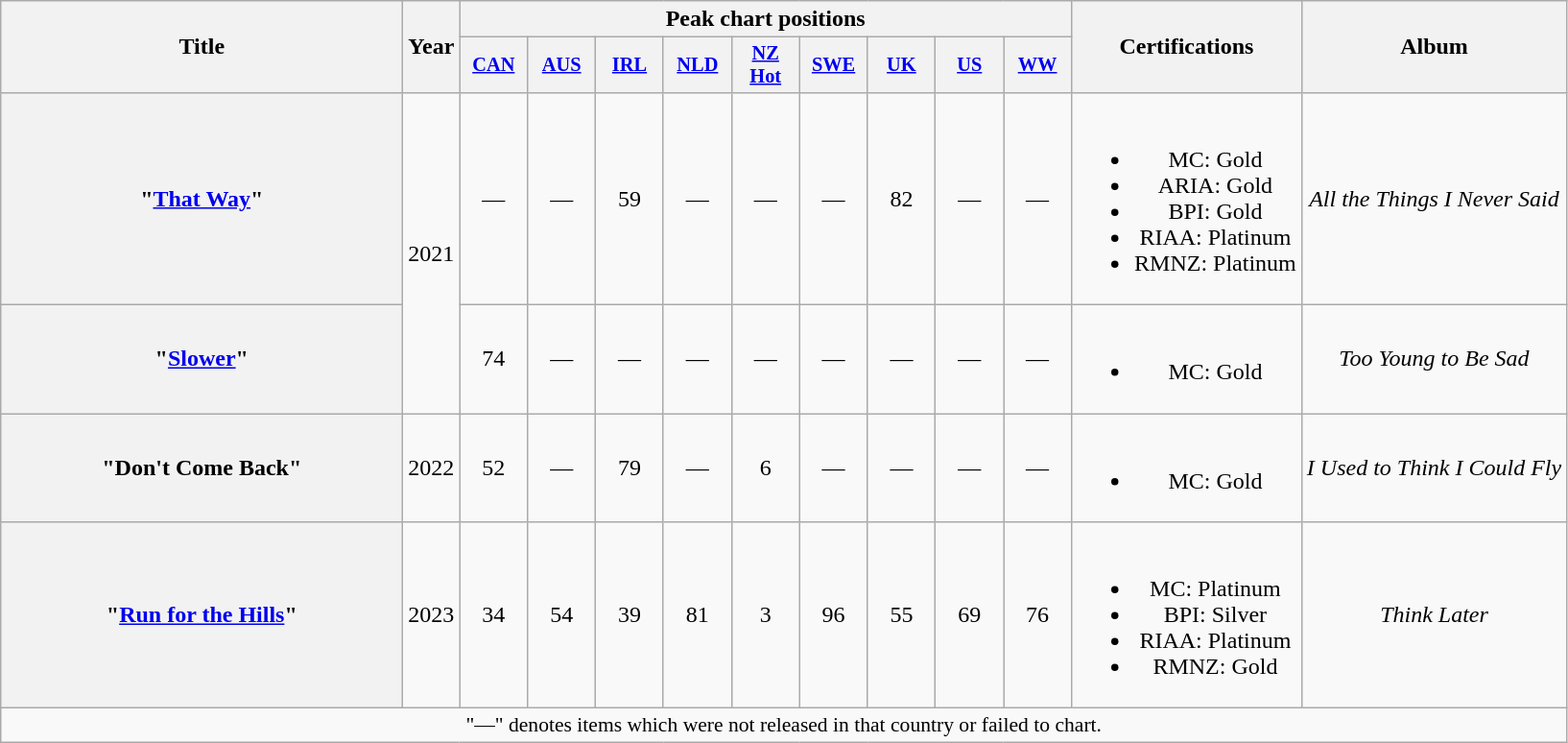<table class="wikitable plainrowheaders" style="text-align:center;">
<tr>
<th scope="col" rowspan="2" style="width:17em;">Title</th>
<th scope="col" rowspan="2" style="width:1em;">Year</th>
<th scope="col" colspan="9">Peak chart positions</th>
<th scope="col" rowspan="2">Certifications</th>
<th scope="col" rowspan="2">Album</th>
</tr>
<tr>
<th scope="col" style="width:3em;font-size:85%;"><a href='#'>CAN</a><br></th>
<th scope="col" style="width:3em;font-size:85%;"><a href='#'>AUS</a><br></th>
<th scope="col" style="width:3em;font-size:85%;"><a href='#'>IRL</a><br></th>
<th scope="col" style="width:3em;font-size:85%;"><a href='#'>NLD</a><br></th>
<th scope="col" style="width:3em;font-size:85%;"><a href='#'>NZ<br>Hot</a><br></th>
<th scope="col" style="width:3em;font-size:85%;"><a href='#'>SWE</a><br></th>
<th scope="col" style="width:3em;font-size:85%;"><a href='#'>UK</a><br></th>
<th scope="col" style="width:3em;font-size:85%;"><a href='#'>US</a><br></th>
<th scope="col" style="width:3em;font-size:85%;"><a href='#'>WW</a><br></th>
</tr>
<tr>
<th scope="row">"<a href='#'>That Way</a>"</th>
<td rowspan="2">2021</td>
<td>—</td>
<td>—</td>
<td>59</td>
<td>—</td>
<td>—</td>
<td>—</td>
<td>82</td>
<td>—</td>
<td>—</td>
<td><br><ul><li>MC: Gold</li><li>ARIA: Gold</li><li>BPI: Gold</li><li>RIAA: Platinum</li><li>RMNZ: Platinum</li></ul></td>
<td><em>All the Things I Never Said</em></td>
</tr>
<tr>
<th scope="row">"<a href='#'>Slower</a>"</th>
<td>74</td>
<td>—</td>
<td>—</td>
<td>—</td>
<td>—</td>
<td>—</td>
<td>—</td>
<td>—</td>
<td>—</td>
<td><br><ul><li>MC: Gold</li></ul></td>
<td><em>Too Young to Be Sad</em></td>
</tr>
<tr>
<th scope="row">"Don't Come Back"</th>
<td>2022</td>
<td>52</td>
<td>—</td>
<td>79</td>
<td>—</td>
<td>6</td>
<td>—</td>
<td>—</td>
<td>—</td>
<td>—</td>
<td><br><ul><li>MC: Gold</li></ul></td>
<td><em>I Used to Think I Could Fly</em></td>
</tr>
<tr>
<th scope="row">"<a href='#'>Run for the Hills</a>"</th>
<td>2023</td>
<td>34</td>
<td>54</td>
<td>39</td>
<td>81</td>
<td>3</td>
<td>96</td>
<td>55</td>
<td>69</td>
<td>76</td>
<td><br><ul><li>MC: Platinum</li><li>BPI: Silver</li><li>RIAA: Platinum</li><li>RMNZ: Gold</li></ul></td>
<td><em>Think Later</em></td>
</tr>
<tr>
<td colspan="15" style="font-size:90%;">"—" denotes items which were not released in that country or failed to chart.</td>
</tr>
</table>
